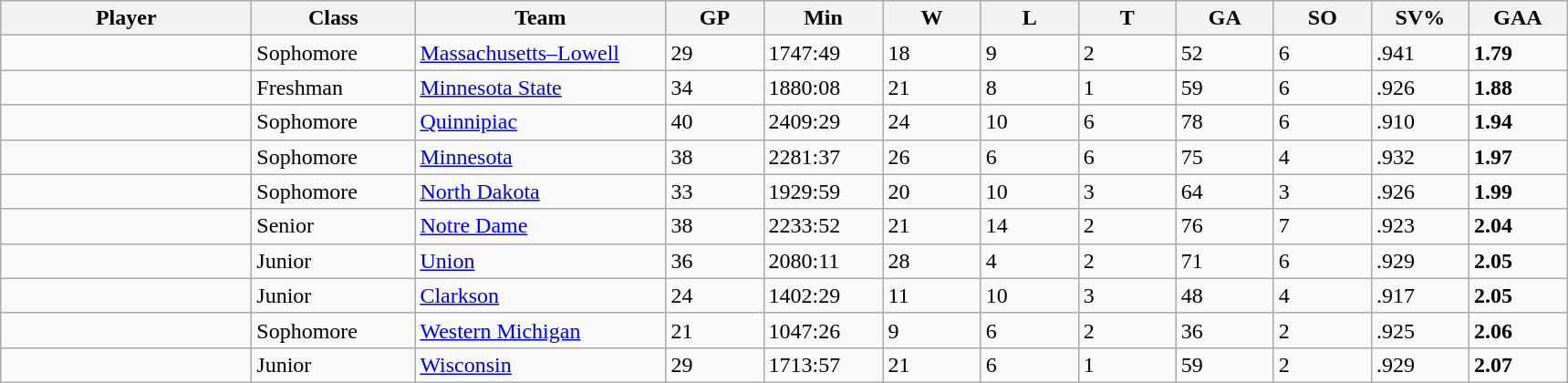<table class="wikitable sortable">
<tr>
<th style="width: 11em;">Player</th>
<th style="width: 7em;">Class</th>
<th style="width: 11em;">Team</th>
<th style="width: 4em;">GP</th>
<th style="width: 5em;">Min</th>
<th style="width: 4em;">W</th>
<th style="width: 4em;">L</th>
<th style="width: 4em;">T</th>
<th style="width: 4em;">GA</th>
<th style="width: 4em;">SO</th>
<th style="width: 4em;">SV%</th>
<th style="width: 4em;">GAA</th>
</tr>
<tr>
<td></td>
<td>Sophomore</td>
<td><a href='#'>Massachusetts–Lowell</a></td>
<td>29</td>
<td>1747:49</td>
<td>18</td>
<td>9</td>
<td>2</td>
<td>52</td>
<td>6</td>
<td>.941</td>
<td><strong>1.79</strong></td>
</tr>
<tr>
<td></td>
<td>Freshman</td>
<td><a href='#'>Minnesota State</a></td>
<td>34</td>
<td>1880:08</td>
<td>21</td>
<td>8</td>
<td>1</td>
<td>59</td>
<td>6</td>
<td>.926</td>
<td><strong>1.88</strong></td>
</tr>
<tr>
<td></td>
<td>Sophomore</td>
<td><a href='#'>Quinnipiac</a></td>
<td>40</td>
<td>2409:29</td>
<td>24</td>
<td>10</td>
<td>6</td>
<td>78</td>
<td>6</td>
<td>.910</td>
<td><strong>1.94</strong></td>
</tr>
<tr>
<td></td>
<td>Sophomore</td>
<td><a href='#'>Minnesota</a></td>
<td>38</td>
<td>2281:37</td>
<td>26</td>
<td>6</td>
<td>6</td>
<td>75</td>
<td>4</td>
<td>.932</td>
<td><strong>1.97</strong></td>
</tr>
<tr>
<td></td>
<td>Sophomore</td>
<td><a href='#'>North Dakota</a></td>
<td>33</td>
<td>1929:59</td>
<td>20</td>
<td>10</td>
<td>3</td>
<td>64</td>
<td>3</td>
<td>.926</td>
<td><strong>1.99</strong></td>
</tr>
<tr>
<td></td>
<td>Senior</td>
<td><a href='#'>Notre Dame</a></td>
<td>38</td>
<td>2233:52</td>
<td>21</td>
<td>14</td>
<td>2</td>
<td>76</td>
<td>7</td>
<td>.923</td>
<td><strong>2.04</strong></td>
</tr>
<tr>
<td></td>
<td>Junior</td>
<td><a href='#'>Union</a></td>
<td>36</td>
<td>2080:11</td>
<td>28</td>
<td>4</td>
<td>2</td>
<td>71</td>
<td>6</td>
<td>.929</td>
<td><strong>2.05</strong></td>
</tr>
<tr>
<td></td>
<td>Junior</td>
<td><a href='#'>Clarkson</a></td>
<td>24</td>
<td>1402:29</td>
<td>11</td>
<td>10</td>
<td>3</td>
<td>48</td>
<td>4</td>
<td>.917</td>
<td><strong>2.05</strong></td>
</tr>
<tr>
<td></td>
<td>Sophomore</td>
<td><a href='#'>Western Michigan</a></td>
<td>21</td>
<td>1047:26</td>
<td>9</td>
<td>6</td>
<td>2</td>
<td>36</td>
<td>2</td>
<td>.925</td>
<td><strong>2.06</strong></td>
</tr>
<tr>
<td></td>
<td>Junior</td>
<td><a href='#'>Wisconsin</a></td>
<td>29</td>
<td>1713:57</td>
<td>21</td>
<td>6</td>
<td>1</td>
<td>59</td>
<td>2</td>
<td>.929</td>
<td><strong>2.07</strong></td>
</tr>
</table>
